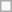<table class=wikitable>
<tr>
<td> </td>
</tr>
</table>
